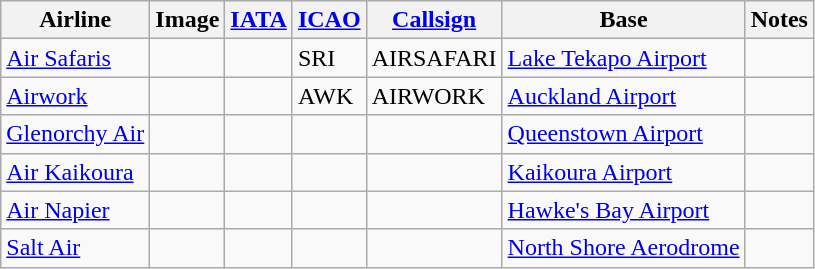<table class="wikitable sortable" style="border: 0; cellpadding: 2; cellspacing: 3;">
<tr style="vertical-align:middle;">
<th>Airline</th>
<th>Image</th>
<th><a href='#'>IATA</a></th>
<th><a href='#'>ICAO</a></th>
<th><a href='#'>Callsign</a></th>
<th>Base</th>
<th class="unsortable">Notes</th>
</tr>
<tr>
<td><a href='#'>Air Safaris</a></td>
<td></td>
<td></td>
<td>SRI</td>
<td>AIRSAFARI</td>
<td><a href='#'>Lake Tekapo Airport</a></td>
<td></td>
</tr>
<tr>
<td><a href='#'>Airwork</a></td>
<td></td>
<td></td>
<td>AWK</td>
<td>AIRWORK</td>
<td><a href='#'>Auckland Airport</a></td>
<td></td>
</tr>
<tr>
<td><a href='#'>Glenorchy Air</a></td>
<td></td>
<td></td>
<td></td>
<td></td>
<td><a href='#'>Queenstown Airport</a></td>
<td></td>
</tr>
<tr>
<td><a href='#'>Air Kaikoura</a></td>
<td></td>
<td></td>
<td></td>
<td></td>
<td><a href='#'>Kaikoura Airport</a></td>
<td></td>
</tr>
<tr>
<td><a href='#'>Air Napier</a></td>
<td></td>
<td></td>
<td></td>
<td></td>
<td><a href='#'>Hawke's Bay Airport</a></td>
<td></td>
</tr>
<tr>
<td><a href='#'>Salt Air</a></td>
<td></td>
<td></td>
<td></td>
<td></td>
<td><a href='#'>North Shore Aerodrome</a></td>
<td></td>
</tr>
<tr>
</tr>
</table>
